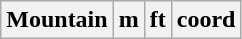<table class="wikitable sortable" style="border:1px solid #e7dcc3;">
<tr>
<th>Mountain</th>
<th>m</th>
<th>ft</th>
<th>coord<br>




</th>
</tr>
</table>
